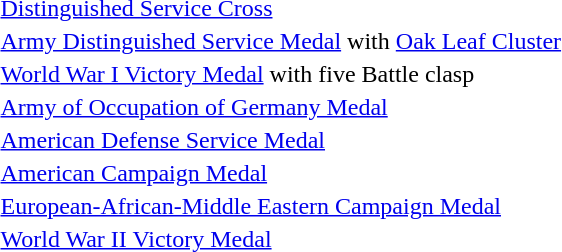<table>
<tr>
<td></td>
<td><a href='#'>Distinguished Service Cross</a></td>
</tr>
<tr>
<td></td>
<td><a href='#'>Army Distinguished Service Medal</a> with <a href='#'>Oak Leaf Cluster</a></td>
</tr>
<tr>
<td></td>
<td><a href='#'>World War I Victory Medal</a> with five Battle clasp</td>
</tr>
<tr>
<td></td>
<td><a href='#'>Army of Occupation of Germany Medal</a></td>
</tr>
<tr>
<td></td>
<td><a href='#'>American Defense Service Medal</a></td>
</tr>
<tr>
<td></td>
<td><a href='#'>American Campaign Medal</a></td>
</tr>
<tr>
<td></td>
<td><a href='#'>European-African-Middle Eastern Campaign Medal</a></td>
</tr>
<tr>
<td></td>
<td><a href='#'>World War II Victory Medal</a></td>
</tr>
</table>
